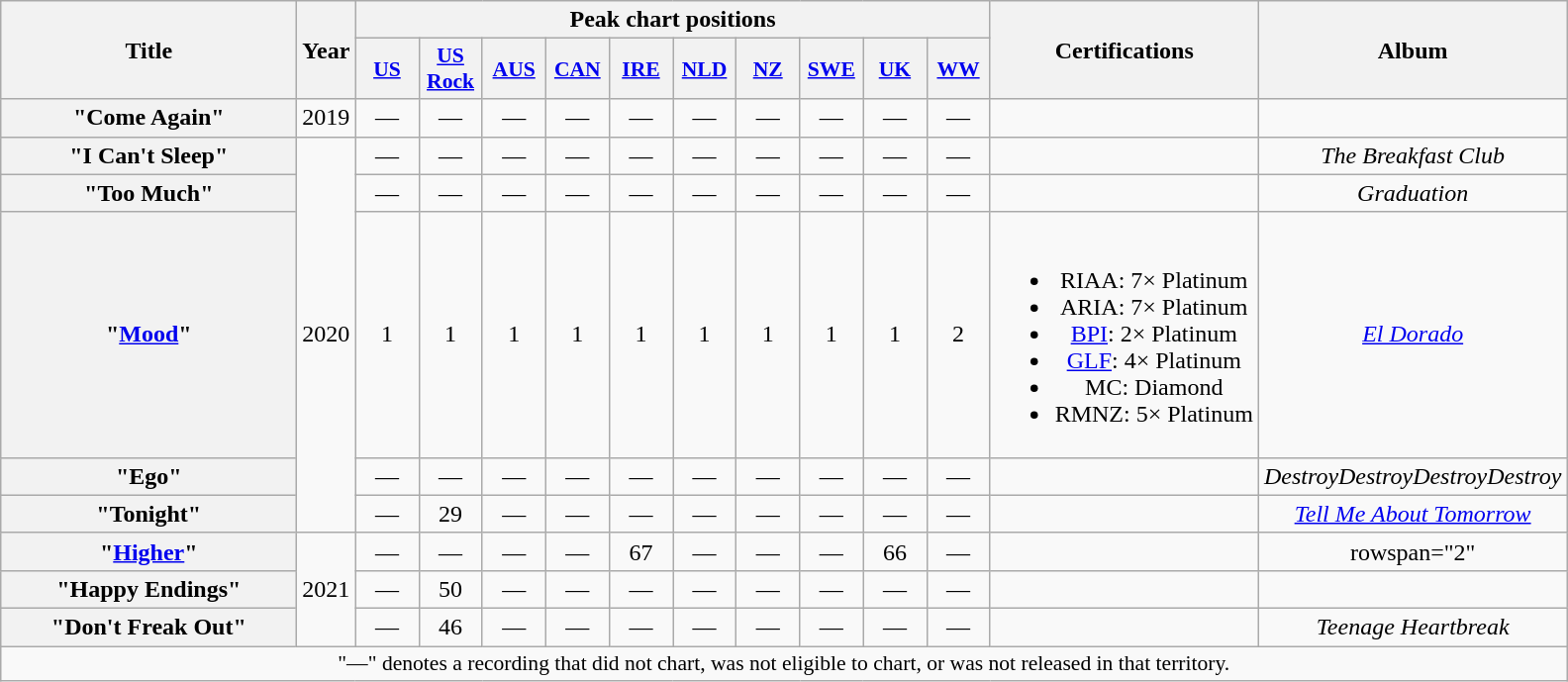<table class="wikitable plainrowheaders" style="text-align:center;">
<tr>
<th scope="col" rowspan="2" style="width:12em;">Title</th>
<th scope="col" rowspan="2" style="width:1em;">Year</th>
<th scope="col" colspan="10">Peak chart positions</th>
<th scope="col" rowspan="2">Certifications</th>
<th scope="col" rowspan="2" style="width:12em;">Album</th>
</tr>
<tr>
<th scope="col" style="width:2.5em;font-size:90%;"><a href='#'>US</a><br></th>
<th scope="col" style="width:2.5em; font-size:90%;"><a href='#'>US<br>Rock</a><br></th>
<th scope="col" style="width:2.5em;font-size:90%;"><a href='#'>AUS</a><br></th>
<th scope="col" style="width:2.5em;font-size:90%;"><a href='#'>CAN</a><br></th>
<th scope="col" style="width:2.5em;font-size:90%;"><a href='#'>IRE</a><br></th>
<th scope="col" style="width:2.5em;font-size:90%;"><a href='#'>NLD</a><br></th>
<th scope="col" style="width:2.5em;font-size:90%;"><a href='#'>NZ</a><br></th>
<th scope="col" style="width:2.5em;font-size:90%;"><a href='#'>SWE</a><br></th>
<th scope="col" style="width:2.5em;font-size:90%;"><a href='#'>UK</a><br></th>
<th scope="col" style="width:2.5em;font-size:90%;"><a href='#'>WW</a><br></th>
</tr>
<tr>
<th scope="row">"Come Again"<br></th>
<td>2019</td>
<td>—</td>
<td>—</td>
<td>—</td>
<td>—</td>
<td>—</td>
<td>—</td>
<td>—</td>
<td>—</td>
<td>—</td>
<td>—</td>
<td></td>
<td></td>
</tr>
<tr>
<th scope="row">"I Can't Sleep"<br></th>
<td rowspan="5">2020</td>
<td>—</td>
<td>—</td>
<td>—</td>
<td>—</td>
<td>—</td>
<td>—</td>
<td>—</td>
<td>—</td>
<td>—</td>
<td>—</td>
<td></td>
<td><em>The Breakfast Club</em></td>
</tr>
<tr>
<th scope="row">"Too Much"<br></th>
<td>—</td>
<td>—</td>
<td>—</td>
<td>—</td>
<td>—</td>
<td>—</td>
<td>—</td>
<td>—</td>
<td>—</td>
<td>—</td>
<td></td>
<td><em>Graduation</em></td>
</tr>
<tr>
<th scope="row">"<a href='#'>Mood</a>"<br></th>
<td>1</td>
<td>1</td>
<td>1</td>
<td>1</td>
<td>1</td>
<td>1</td>
<td>1</td>
<td>1</td>
<td>1</td>
<td>2</td>
<td><br><ul><li>RIAA: 7× Platinum</li><li>ARIA: 7× Platinum</li><li><a href='#'>BPI</a>: 2× Platinum</li><li><a href='#'>GLF</a>: 4× Platinum</li><li>MC: Diamond</li><li>RMNZ: 5× Platinum</li></ul></td>
<td><em><a href='#'>El Dorado</a></em></td>
</tr>
<tr>
<th scope="row">"Ego"<br></th>
<td>—</td>
<td>—</td>
<td>—</td>
<td>—</td>
<td>—</td>
<td>—</td>
<td>—</td>
<td>—</td>
<td>—</td>
<td>—</td>
<td></td>
<td><em>DestroyDestroyDestroyDestroy</em></td>
</tr>
<tr>
<th scope="row">"Tonight"<br></th>
<td>—</td>
<td>29</td>
<td>—</td>
<td>—</td>
<td>—</td>
<td>—</td>
<td>—</td>
<td>—</td>
<td>—</td>
<td>—</td>
<td></td>
<td><em><a href='#'>Tell Me About Tomorrow</a></em></td>
</tr>
<tr>
<th scope="row">"<a href='#'>Higher</a>"<br></th>
<td rowspan="3">2021</td>
<td>—</td>
<td>—</td>
<td>—</td>
<td>—</td>
<td>67</td>
<td>—</td>
<td>—</td>
<td>—</td>
<td>66</td>
<td>—</td>
<td></td>
<td>rowspan="2" </td>
</tr>
<tr>
<th scope="row">"Happy Endings"<br></th>
<td>—</td>
<td>50</td>
<td>—</td>
<td>—</td>
<td>—</td>
<td>—</td>
<td>—</td>
<td>—</td>
<td>—</td>
<td>—</td>
<td></td>
</tr>
<tr>
<th scope="row">"Don't Freak Out"<br></th>
<td>—</td>
<td>46</td>
<td>—</td>
<td>—</td>
<td>—</td>
<td>—</td>
<td>—</td>
<td>—</td>
<td>—</td>
<td>—</td>
<td></td>
<td><em>Teenage Heartbreak</em></td>
</tr>
<tr>
<td colspan="14" style="font-size:90%">"—" denotes a recording that did not chart, was not eligible to chart, or was not released in that territory.</td>
</tr>
</table>
